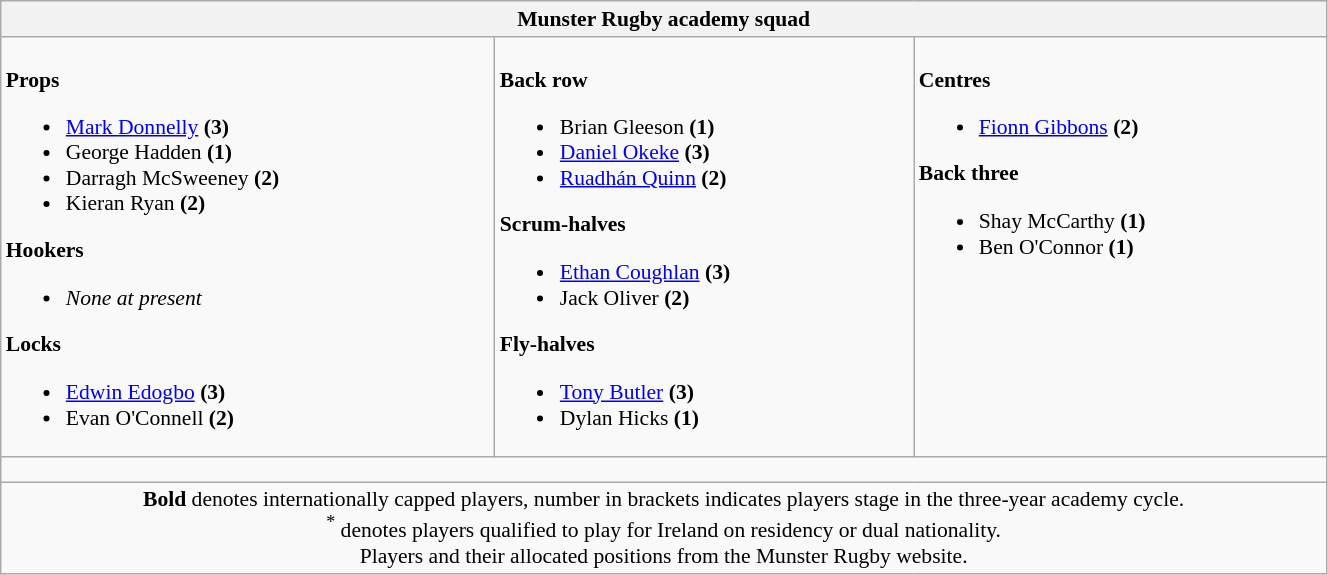<table class="wikitable" style="text-align:left; font-size:90%; width:70%">
<tr>
<th colspan="100%">Munster Rugby academy squad</th>
</tr>
<tr valign="top">
<td><br><strong>Props</strong><ul><li> <a href='#'>Mark Donnelly</a> <strong>(3)</strong></li><li> George Hadden <strong>(1)</strong></li><li> Darragh McSweeney <strong>(2)</strong></li><li> Kieran Ryan <strong>(2)</strong></li></ul><strong>Hookers</strong><ul><li><em>None at present</em></li></ul><strong>Locks</strong><ul><li> <a href='#'>Edwin Edogbo</a> <strong>(3)</strong></li><li> Evan O'Connell <strong>(2)</strong></li></ul></td>
<td><br><strong>Back row</strong><ul><li> Brian Gleeson <strong>(1)</strong></li><li> <a href='#'>Daniel Okeke</a> <strong>(3)</strong></li><li> <a href='#'>Ruadhán Quinn</a> <strong>(2)</strong></li></ul><strong>Scrum-halves</strong><ul><li> <a href='#'>Ethan Coughlan</a> <strong>(3)</strong></li><li> Jack Oliver <strong>(2)</strong></li></ul><strong>Fly-halves</strong><ul><li> <a href='#'>Tony Butler</a> <strong>(3)</strong></li><li> Dylan Hicks <strong>(1)</strong></li></ul></td>
<td><br><strong>Centres</strong><ul><li> <a href='#'>Fionn Gibbons</a> <strong>(2)</strong></li></ul><strong>Back three</strong><ul><li> Shay McCarthy <strong>(1)</strong></li><li> Ben O'Connor <strong>(1)</strong></li></ul></td>
</tr>
<tr>
<td colspan="100%" style="height: 10px;"></td>
</tr>
<tr>
<td colspan="100%" style="text-align:center;"><strong>Bold</strong> denotes internationally capped players, number in brackets indicates players stage in the three-year academy cycle. <br> <sup>*</sup> denotes players qualified to play for Ireland on residency or dual nationality. <br> Players and their allocated positions from the Munster Rugby website.</td>
</tr>
</table>
